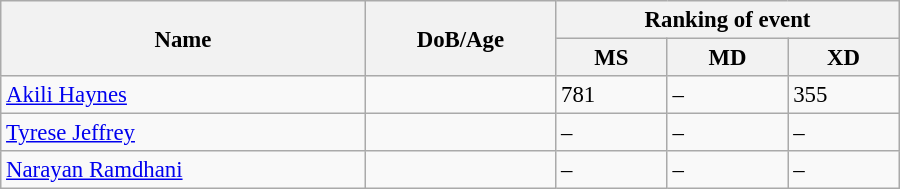<table class="wikitable" style="width:600px; font-size:95%;">
<tr>
<th rowspan="2" align="left">Name</th>
<th rowspan="2" align="left">DoB/Age</th>
<th colspan="3" align="center">Ranking of event</th>
</tr>
<tr>
<th align="center">MS</th>
<th>MD</th>
<th align="center">XD</th>
</tr>
<tr>
<td><a href='#'>Akili Haynes</a></td>
<td></td>
<td>781</td>
<td>–</td>
<td>355</td>
</tr>
<tr>
<td><a href='#'>Tyrese Jeffrey</a></td>
<td></td>
<td>–</td>
<td>–</td>
<td>–</td>
</tr>
<tr>
<td><a href='#'>Narayan Ramdhani</a></td>
<td></td>
<td>–</td>
<td>–</td>
<td>–</td>
</tr>
</table>
